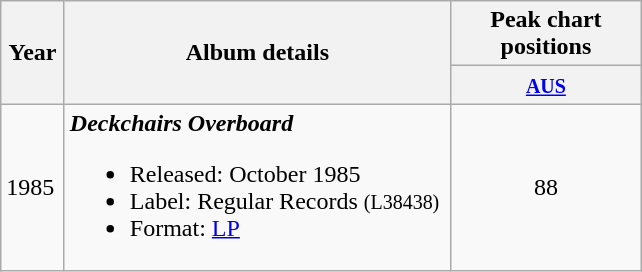<table class="wikitable" border="1">
<tr>
<th rowspan="2" width="35px">Year</th>
<th rowspan="2" width="250px">Album details</th>
<th colspan="1" width="120px">Peak chart positions</th>
</tr>
<tr>
<th width="30px"><small><a href='#'>AUS</a><br></small></th>
</tr>
<tr>
<td>1985</td>
<td><strong><em>Deckchairs Overboard</em></strong><br><ul><li>Released: October 1985</li><li>Label:  Regular Records <small>(L38438)</small></li><li>Format: <a href='#'>LP</a></li></ul></td>
<td style="text-align:center;">88</td>
</tr>
</table>
